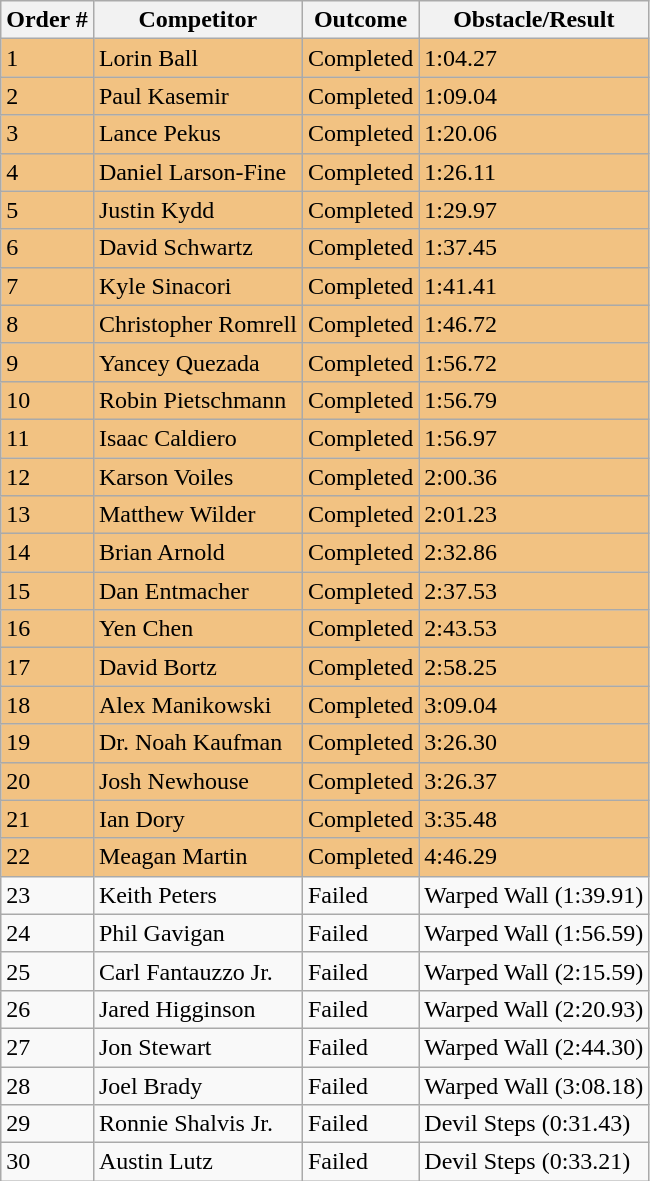<table class="wikitable sortable">
<tr>
<th>Order #</th>
<th>Competitor</th>
<th>Outcome</th>
<th>Obstacle/Result</th>
</tr>
<tr style="background-color:#f2c282">
<td>1</td>
<td>Lorin Ball</td>
<td>Completed</td>
<td>1:04.27</td>
</tr>
<tr style="background-color:#f2c282">
<td>2</td>
<td>Paul Kasemir</td>
<td>Completed</td>
<td>1:09.04</td>
</tr>
<tr style="background-color:#f2c282">
<td>3</td>
<td>Lance Pekus</td>
<td>Completed</td>
<td>1:20.06</td>
</tr>
<tr style="background-color:#f2c282">
<td>4</td>
<td>Daniel Larson-Fine</td>
<td>Completed</td>
<td>1:26.11</td>
</tr>
<tr style="background-color:#f2c282">
<td>5</td>
<td>Justin Kydd</td>
<td>Completed</td>
<td>1:29.97</td>
</tr>
<tr style="background-color:#f2c282">
<td>6</td>
<td>David Schwartz</td>
<td>Completed</td>
<td>1:37.45</td>
</tr>
<tr style="background-color:#f2c282">
<td>7</td>
<td>Kyle Sinacori</td>
<td>Completed</td>
<td>1:41.41</td>
</tr>
<tr style="background-color:#f2c282">
<td>8</td>
<td>Christopher Romrell</td>
<td>Completed</td>
<td>1:46.72</td>
</tr>
<tr style="background-color:#f2c282">
<td>9</td>
<td>Yancey Quezada</td>
<td>Completed</td>
<td>1:56.72</td>
</tr>
<tr style="background-color:#f2c282">
<td>10</td>
<td>Robin Pietschmann</td>
<td>Completed</td>
<td>1:56.79</td>
</tr>
<tr style="background-color:#f2c282">
<td>11</td>
<td>Isaac Caldiero</td>
<td>Completed</td>
<td>1:56.97</td>
</tr>
<tr style="background-color:#f2c282">
<td>12</td>
<td>Karson Voiles</td>
<td>Completed</td>
<td>2:00.36</td>
</tr>
<tr style="background-color:#f2c282">
<td>13</td>
<td>Matthew Wilder</td>
<td>Completed</td>
<td>2:01.23</td>
</tr>
<tr style="background-color:#f2c282">
<td>14</td>
<td>Brian Arnold</td>
<td>Completed</td>
<td>2:32.86</td>
</tr>
<tr style="background-color:#f2c282">
<td>15</td>
<td>Dan Entmacher</td>
<td>Completed</td>
<td>2:37.53</td>
</tr>
<tr style="background-color:#f2c282">
<td>16</td>
<td>Yen Chen</td>
<td>Completed</td>
<td>2:43.53</td>
</tr>
<tr style="background-color:#f2c282">
<td>17</td>
<td>David Bortz</td>
<td>Completed</td>
<td>2:58.25</td>
</tr>
<tr style="background-color:#f2c282">
<td>18</td>
<td>Alex Manikowski</td>
<td>Completed</td>
<td>3:09.04</td>
</tr>
<tr style="background-color:#f2c282">
<td>19</td>
<td>Dr. Noah Kaufman</td>
<td>Completed</td>
<td>3:26.30</td>
</tr>
<tr style="background-color:#f2c282">
<td>20</td>
<td>Josh Newhouse</td>
<td>Completed</td>
<td>3:26.37</td>
</tr>
<tr style="background-color:#f2c282">
<td>21</td>
<td>Ian Dory</td>
<td>Completed</td>
<td>3:35.48</td>
</tr>
<tr style="background-color:#f2c282">
<td>22</td>
<td>Meagan Martin</td>
<td>Completed</td>
<td>4:46.29</td>
</tr>
<tr>
<td>23</td>
<td>Keith Peters</td>
<td>Failed</td>
<td>Warped Wall (1:39.91)</td>
</tr>
<tr>
<td>24</td>
<td>Phil Gavigan</td>
<td>Failed</td>
<td>Warped Wall (1:56.59)</td>
</tr>
<tr>
<td>25</td>
<td>Carl Fantauzzo Jr.</td>
<td>Failed</td>
<td>Warped Wall (2:15.59)</td>
</tr>
<tr>
<td>26</td>
<td>Jared Higginson</td>
<td>Failed</td>
<td>Warped Wall (2:20.93)</td>
</tr>
<tr>
<td>27</td>
<td>Jon Stewart</td>
<td>Failed</td>
<td>Warped Wall (2:44.30)</td>
</tr>
<tr>
<td>28</td>
<td>Joel Brady</td>
<td>Failed</td>
<td>Warped Wall (3:08.18)</td>
</tr>
<tr>
<td>29</td>
<td>Ronnie Shalvis Jr.</td>
<td>Failed</td>
<td>Devil Steps (0:31.43)</td>
</tr>
<tr>
<td>30</td>
<td>Austin Lutz</td>
<td>Failed</td>
<td>Devil Steps (0:33.21)</td>
</tr>
</table>
